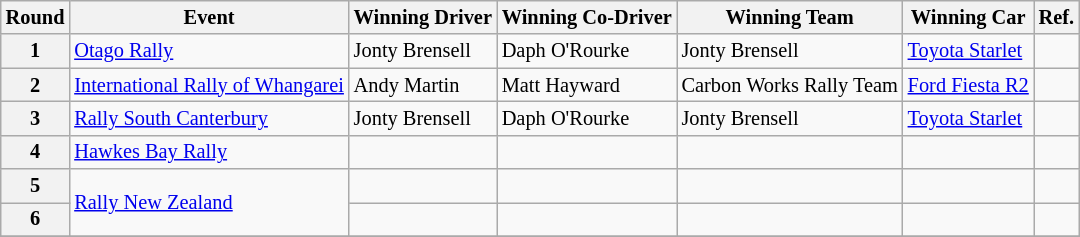<table class="wikitable" style=font-size:85%;>
<tr>
<th>Round</th>
<th>Event</th>
<th>Winning Driver</th>
<th>Winning Co-Driver</th>
<th>Winning Team</th>
<th>Winning Car</th>
<th>Ref.</th>
</tr>
<tr>
<th>1</th>
<td> <a href='#'>Otago Rally</a></td>
<td> Jonty Brensell</td>
<td> Daph O'Rourke</td>
<td> Jonty Brensell</td>
<td> <a href='#'>Toyota Starlet</a></td>
<td></td>
</tr>
<tr>
<th>2</th>
<td> <a href='#'>International Rally of Whangarei</a></td>
<td> Andy Martin</td>
<td> Matt Hayward</td>
<td> Carbon Works Rally Team</td>
<td> <a href='#'>Ford Fiesta R2</a></td>
<td></td>
</tr>
<tr>
<th>3</th>
<td> <a href='#'>Rally South Canterbury</a></td>
<td> Jonty Brensell</td>
<td> Daph O'Rourke</td>
<td> Jonty Brensell</td>
<td> <a href='#'>Toyota Starlet</a></td>
<td></td>
</tr>
<tr>
<th>4</th>
<td> <a href='#'>Hawkes Bay Rally</a></td>
<td></td>
<td></td>
<td></td>
<td></td>
<td></td>
</tr>
<tr>
<th>5</th>
<td rowspan=2> <a href='#'>Rally New Zealand</a></td>
<td></td>
<td></td>
<td></td>
<td></td>
<td></td>
</tr>
<tr>
<th>6</th>
<td></td>
<td></td>
<td></td>
<td></td>
<td></td>
</tr>
<tr>
</tr>
</table>
